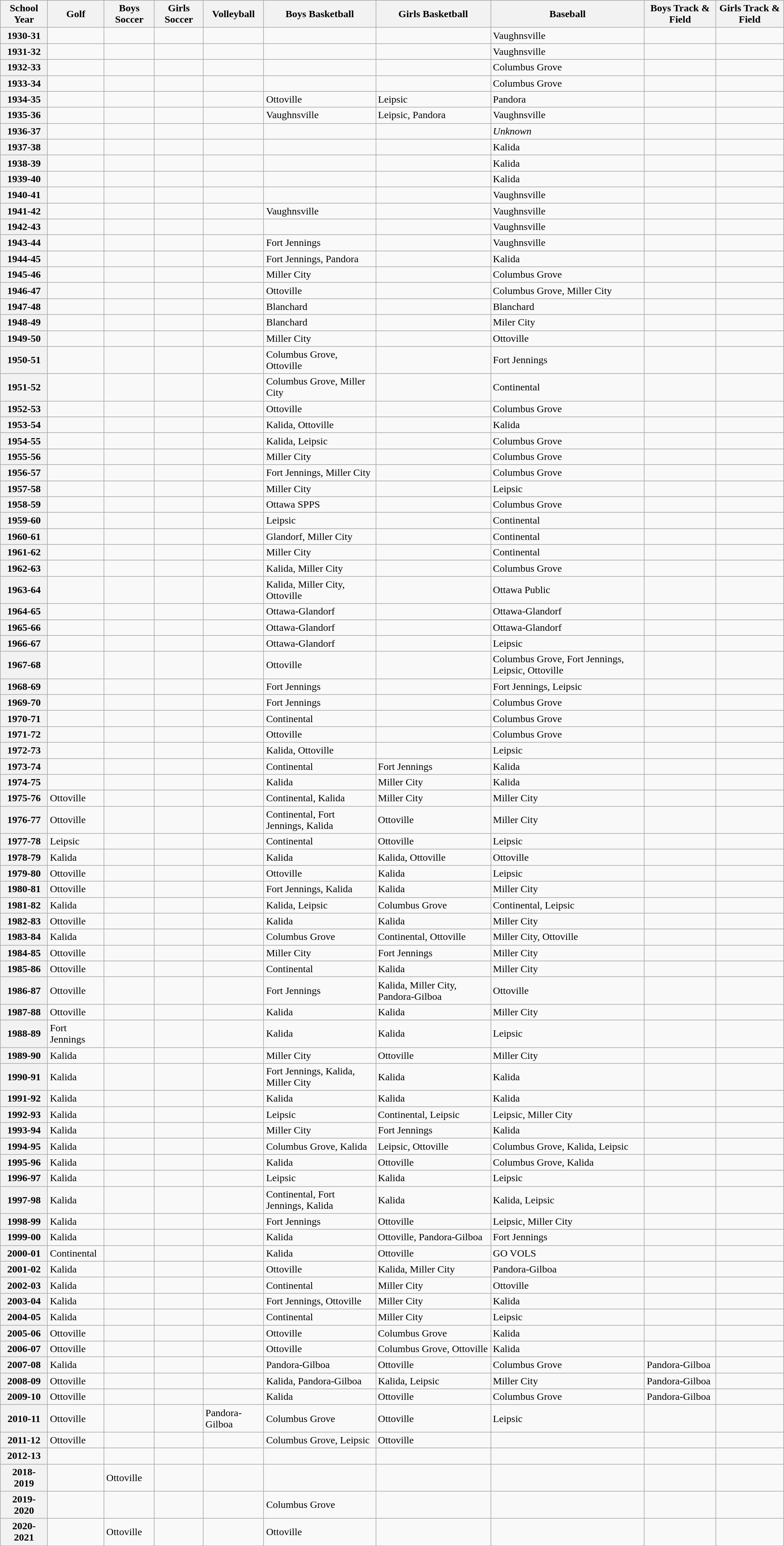<table class="wikitable">
<tr>
<th>School Year</th>
<th>Golf</th>
<th>Boys Soccer</th>
<th>Girls Soccer</th>
<th>Volleyball</th>
<th>Boys Basketball</th>
<th>Girls Basketball</th>
<th>Baseball</th>
<th>Boys Track & Field</th>
<th>Girls Track & Field</th>
</tr>
<tr align="left">
<th>1930-31</th>
<td></td>
<td></td>
<td></td>
<td></td>
<td></td>
<td></td>
<td>Vaughnsville</td>
<td></td>
<td></td>
</tr>
<tr align="left">
<th>1931-32</th>
<td></td>
<td></td>
<td></td>
<td></td>
<td></td>
<td></td>
<td>Vaughnsville</td>
<td></td>
<td></td>
</tr>
<tr align="left">
<th>1932-33</th>
<td></td>
<td></td>
<td></td>
<td></td>
<td></td>
<td></td>
<td>Columbus Grove</td>
<td></td>
<td></td>
</tr>
<tr align="left">
<th>1933-34</th>
<td></td>
<td></td>
<td></td>
<td></td>
<td></td>
<td></td>
<td>Columbus Grove</td>
<td></td>
<td></td>
</tr>
<tr align="left">
<th>1934-35</th>
<td></td>
<td></td>
<td></td>
<td></td>
<td>Ottoville</td>
<td>Leipsic</td>
<td>Pandora</td>
<td></td>
<td></td>
</tr>
<tr align="left">
<th>1935-36</th>
<td></td>
<td></td>
<td></td>
<td></td>
<td>Vaughnsville</td>
<td>Leipsic, Pandora</td>
<td>Vaughnsville</td>
<td></td>
<td></td>
</tr>
<tr align="left">
<th>1936-37</th>
<td></td>
<td></td>
<td></td>
<td></td>
<td></td>
<td></td>
<td><em>Unknown</em></td>
<td></td>
<td></td>
</tr>
<tr align="left">
<th>1937-38</th>
<td></td>
<td></td>
<td></td>
<td></td>
<td></td>
<td></td>
<td>Kalida</td>
<td></td>
<td></td>
</tr>
<tr align="left">
<th>1938-39</th>
<td></td>
<td></td>
<td></td>
<td></td>
<td></td>
<td></td>
<td>Kalida</td>
<td></td>
<td></td>
</tr>
<tr align="left">
<th>1939-40</th>
<td></td>
<td></td>
<td></td>
<td></td>
<td></td>
<td></td>
<td>Kalida</td>
<td></td>
<td></td>
</tr>
<tr align="left">
<th>1940-41</th>
<td></td>
<td></td>
<td></td>
<td></td>
<td></td>
<td></td>
<td>Vaughnsville</td>
<td></td>
<td></td>
</tr>
<tr align="left">
<th>1941-42</th>
<td></td>
<td></td>
<td></td>
<td></td>
<td>Vaughnsville</td>
<td></td>
<td>Vaughnsville</td>
<td></td>
<td></td>
</tr>
<tr align="left">
<th>1942-43</th>
<td></td>
<td></td>
<td></td>
<td></td>
<td></td>
<td></td>
<td>Vaughnsville</td>
<td></td>
<td></td>
</tr>
<tr align="left">
<th>1943-44</th>
<td></td>
<td></td>
<td></td>
<td></td>
<td>Fort Jennings</td>
<td></td>
<td>Vaughnsville</td>
<td></td>
<td></td>
</tr>
<tr align="left">
<th>1944-45</th>
<td></td>
<td></td>
<td></td>
<td></td>
<td>Fort Jennings, Pandora</td>
<td></td>
<td>Kalida</td>
<td></td>
<td></td>
</tr>
<tr align="left">
<th>1945-46</th>
<td></td>
<td></td>
<td></td>
<td></td>
<td>Miller City</td>
<td></td>
<td>Columbus Grove</td>
<td></td>
<td></td>
</tr>
<tr align="left">
<th>1946-47</th>
<td></td>
<td></td>
<td></td>
<td></td>
<td>Ottoville</td>
<td></td>
<td>Columbus Grove, Miller City</td>
<td></td>
<td></td>
</tr>
<tr align="left">
<th>1947-48</th>
<td></td>
<td></td>
<td></td>
<td></td>
<td>Blanchard</td>
<td></td>
<td>Blanchard</td>
<td></td>
<td></td>
</tr>
<tr align="left">
<th>1948-49</th>
<td></td>
<td></td>
<td></td>
<td></td>
<td>Blanchard</td>
<td></td>
<td>Miler City</td>
<td></td>
<td></td>
</tr>
<tr align="left">
<th>1949-50</th>
<td></td>
<td></td>
<td></td>
<td></td>
<td>Miller City</td>
<td></td>
<td>Ottoville</td>
<td></td>
<td></td>
</tr>
<tr align="left">
<th>1950-51</th>
<td></td>
<td></td>
<td></td>
<td></td>
<td>Columbus Grove, Ottoville</td>
<td></td>
<td>Fort Jennings</td>
<td></td>
<td></td>
</tr>
<tr align="left">
<th>1951-52</th>
<td></td>
<td></td>
<td></td>
<td></td>
<td>Columbus Grove, Miller City</td>
<td></td>
<td>Continental</td>
<td></td>
<td></td>
</tr>
<tr align="left">
<th>1952-53</th>
<td></td>
<td></td>
<td></td>
<td></td>
<td>Ottoville</td>
<td></td>
<td>Columbus Grove</td>
<td></td>
<td></td>
</tr>
<tr align="left">
<th>1953-54</th>
<td></td>
<td></td>
<td></td>
<td></td>
<td>Kalida, Ottoville</td>
<td></td>
<td>Kalida</td>
<td></td>
<td></td>
</tr>
<tr align="left">
<th>1954-55</th>
<td></td>
<td></td>
<td></td>
<td></td>
<td>Kalida, Leipsic</td>
<td></td>
<td>Columbus Grove</td>
<td></td>
<td></td>
</tr>
<tr align="left">
<th>1955-56</th>
<td></td>
<td></td>
<td></td>
<td></td>
<td>Miller City</td>
<td></td>
<td>Columbus Grove</td>
<td></td>
<td></td>
</tr>
<tr align="left">
<th>1956-57</th>
<td></td>
<td></td>
<td></td>
<td></td>
<td>Fort Jennings, Miller City</td>
<td></td>
<td>Columbus Grove</td>
<td></td>
<td></td>
</tr>
<tr align="left">
<th>1957-58</th>
<td></td>
<td></td>
<td></td>
<td></td>
<td>Miller City</td>
<td></td>
<td>Leipsic</td>
<td></td>
<td></td>
</tr>
<tr align="left">
<th>1958-59</th>
<td></td>
<td></td>
<td></td>
<td></td>
<td>Ottawa SPPS</td>
<td></td>
<td>Columbus Grove</td>
<td></td>
<td></td>
</tr>
<tr align="left">
<th>1959-60</th>
<td></td>
<td></td>
<td></td>
<td></td>
<td>Leipsic</td>
<td></td>
<td>Continental</td>
<td></td>
<td></td>
</tr>
<tr align="left">
<th>1960-61</th>
<td></td>
<td></td>
<td></td>
<td></td>
<td>Glandorf, Miller City</td>
<td></td>
<td>Continental</td>
<td></td>
<td></td>
</tr>
<tr align="left">
<th>1961-62</th>
<td></td>
<td></td>
<td></td>
<td></td>
<td>Miller City</td>
<td></td>
<td>Continental</td>
<td></td>
<td></td>
</tr>
<tr align="left">
<th>1962-63</th>
<td></td>
<td></td>
<td></td>
<td></td>
<td>Kalida, Miller City</td>
<td></td>
<td>Columbus Grove</td>
<td></td>
<td></td>
</tr>
<tr align="left">
<th>1963-64</th>
<td></td>
<td></td>
<td></td>
<td></td>
<td>Kalida, Miller City, Ottoville</td>
<td></td>
<td>Ottawa Public</td>
<td></td>
<td></td>
</tr>
<tr align="left">
<th>1964-65</th>
<td></td>
<td></td>
<td></td>
<td></td>
<td>Ottawa-Glandorf</td>
<td></td>
<td>Ottawa-Glandorf</td>
<td></td>
<td></td>
</tr>
<tr align="left">
<th>1965-66</th>
<td></td>
<td></td>
<td></td>
<td></td>
<td>Ottawa-Glandorf</td>
<td></td>
<td>Ottawa-Glandorf</td>
<td></td>
<td></td>
</tr>
<tr align="left">
<th>1966-67</th>
<td></td>
<td></td>
<td></td>
<td></td>
<td>Ottawa-Glandorf</td>
<td></td>
<td>Leipsic</td>
<td></td>
<td></td>
</tr>
<tr align="left">
<th>1967-68</th>
<td></td>
<td></td>
<td></td>
<td></td>
<td>Ottoville</td>
<td></td>
<td>Columbus Grove, Fort Jennings, Leipsic, Ottoville</td>
<td></td>
<td></td>
</tr>
<tr align="left">
<th>1968-69</th>
<td></td>
<td></td>
<td></td>
<td></td>
<td>Fort Jennings</td>
<td></td>
<td>Fort Jennings, Leipsic</td>
<td></td>
<td></td>
</tr>
<tr align="left">
<th>1969-70</th>
<td></td>
<td></td>
<td></td>
<td></td>
<td>Fort Jennings</td>
<td></td>
<td>Columbus Grove</td>
<td></td>
<td></td>
</tr>
<tr align="left">
<th>1970-71</th>
<td></td>
<td></td>
<td></td>
<td></td>
<td>Continental</td>
<td></td>
<td>Columbus Grove</td>
<td></td>
<td></td>
</tr>
<tr align="left">
<th>1971-72</th>
<td></td>
<td></td>
<td></td>
<td></td>
<td>Ottoville</td>
<td></td>
<td>Columbus Grove</td>
<td></td>
<td></td>
</tr>
<tr align="left">
<th>1972-73</th>
<td></td>
<td></td>
<td></td>
<td></td>
<td>Kalida, Ottoville</td>
<td></td>
<td>Leipsic</td>
<td></td>
<td></td>
</tr>
<tr align="left">
<th>1973-74</th>
<td></td>
<td></td>
<td></td>
<td></td>
<td>Continental</td>
<td>Fort Jennings</td>
<td>Kalida</td>
<td></td>
<td></td>
</tr>
<tr align="left">
<th>1974-75</th>
<td></td>
<td></td>
<td></td>
<td></td>
<td>Kalida</td>
<td>Miller City</td>
<td>Kalida</td>
<td></td>
<td></td>
</tr>
<tr align="left">
<th>1975-76</th>
<td>Ottoville</td>
<td></td>
<td></td>
<td></td>
<td>Continental, Kalida</td>
<td>Miller City</td>
<td>Miller City</td>
<td></td>
<td></td>
</tr>
<tr align="left">
<th>1976-77</th>
<td>Ottoville</td>
<td></td>
<td></td>
<td></td>
<td>Continental, Fort Jennings, Kalida</td>
<td>Ottoville</td>
<td>Miller City</td>
<td></td>
<td></td>
</tr>
<tr align="left">
<th>1977-78</th>
<td>Leipsic</td>
<td></td>
<td></td>
<td></td>
<td>Continental</td>
<td>Ottoville</td>
<td>Leipsic</td>
<td></td>
<td></td>
</tr>
<tr align="left">
<th>1978-79</th>
<td>Kalida</td>
<td></td>
<td></td>
<td></td>
<td>Kalida</td>
<td>Kalida, Ottoville</td>
<td>Ottoville</td>
<td></td>
<td></td>
</tr>
<tr align="left">
<th>1979-80</th>
<td>Ottoville</td>
<td></td>
<td></td>
<td></td>
<td>Ottoville</td>
<td>Kalida</td>
<td>Leipsic</td>
<td></td>
<td></td>
</tr>
<tr align="left">
<th>1980-81</th>
<td>Ottoville</td>
<td></td>
<td></td>
<td></td>
<td>Fort Jennings, Kalida</td>
<td>Kalida</td>
<td>Miller City</td>
<td></td>
<td></td>
</tr>
<tr align="left">
<th>1981-82</th>
<td>Kalida</td>
<td></td>
<td></td>
<td></td>
<td>Kalida, Leipsic</td>
<td>Columbus Grove</td>
<td>Continental, Leipsic</td>
<td></td>
<td></td>
</tr>
<tr align="left">
<th>1982-83</th>
<td>Ottoville</td>
<td></td>
<td></td>
<td></td>
<td>Kalida</td>
<td>Kalida</td>
<td>Miller City</td>
<td></td>
<td></td>
</tr>
<tr align="left">
<th>1983-84</th>
<td>Kalida</td>
<td></td>
<td></td>
<td></td>
<td>Columbus Grove</td>
<td>Continental, Ottoville</td>
<td>Miller City, Ottoville</td>
<td></td>
<td></td>
</tr>
<tr align="left">
<th>1984-85</th>
<td>Ottoville</td>
<td></td>
<td></td>
<td></td>
<td>Miller City</td>
<td>Fort Jennings</td>
<td>Miller City</td>
<td></td>
<td></td>
</tr>
<tr align="left">
<th>1985-86</th>
<td>Ottoville</td>
<td></td>
<td></td>
<td></td>
<td>Continental</td>
<td>Kalida</td>
<td>Miller City</td>
<td></td>
<td></td>
</tr>
<tr align="left">
<th>1986-87</th>
<td>Ottoville</td>
<td></td>
<td></td>
<td></td>
<td>Fort Jennings</td>
<td>Kalida, Miller City, Pandora-Gilboa</td>
<td>Ottoville</td>
<td></td>
<td></td>
</tr>
<tr align="left">
<th>1987-88</th>
<td>Ottoville</td>
<td></td>
<td></td>
<td></td>
<td>Kalida</td>
<td>Kalida</td>
<td>Miller City</td>
<td></td>
<td></td>
</tr>
<tr align="left">
<th>1988-89</th>
<td>Fort Jennings</td>
<td></td>
<td></td>
<td></td>
<td>Kalida</td>
<td>Kalida</td>
<td>Leipsic</td>
<td></td>
<td></td>
</tr>
<tr align="left">
<th>1989-90</th>
<td>Kalida</td>
<td></td>
<td></td>
<td></td>
<td>Miller City</td>
<td>Ottoville</td>
<td>Miller City</td>
<td></td>
<td></td>
</tr>
<tr align="left">
<th>1990-91</th>
<td>Kalida</td>
<td></td>
<td></td>
<td></td>
<td>Fort Jennings, Kalida, Miller City</td>
<td>Kalida</td>
<td>Kalida</td>
<td></td>
<td></td>
</tr>
<tr align="left">
<th>1991-92</th>
<td>Kalida</td>
<td></td>
<td></td>
<td></td>
<td>Kalida</td>
<td>Kalida</td>
<td>Kalida</td>
<td></td>
<td></td>
</tr>
<tr align="left">
<th>1992-93</th>
<td>Kalida</td>
<td></td>
<td></td>
<td></td>
<td>Leipsic</td>
<td>Continental, Leipsic</td>
<td>Leipsic, Miller City</td>
<td></td>
<td></td>
</tr>
<tr align="left">
<th>1993-94</th>
<td>Kalida</td>
<td></td>
<td></td>
<td></td>
<td>Miller City</td>
<td>Fort Jennings</td>
<td>Kalida</td>
<td></td>
<td></td>
</tr>
<tr align="left">
<th>1994-95</th>
<td>Kalida</td>
<td></td>
<td></td>
<td></td>
<td>Columbus Grove, Kalida</td>
<td>Leipsic, Ottoville</td>
<td>Columbus Grove, Kalida, Leipsic</td>
<td></td>
<td></td>
</tr>
<tr align="left">
<th>1995-96</th>
<td>Kalida</td>
<td></td>
<td></td>
<td></td>
<td>Kalida</td>
<td>Ottoville</td>
<td>Columbus Grove, Kalida</td>
<td></td>
<td></td>
</tr>
<tr align="left">
<th>1996-97</th>
<td>Kalida</td>
<td></td>
<td></td>
<td></td>
<td>Leipsic</td>
<td>Kalida</td>
<td>Leipsic</td>
<td></td>
<td></td>
</tr>
<tr align="left">
<th>1997-98</th>
<td>Kalida</td>
<td></td>
<td></td>
<td></td>
<td>Continental, Fort Jennings, Kalida</td>
<td>Kalida</td>
<td>Kalida, Leipsic</td>
<td></td>
<td></td>
</tr>
<tr align="left">
<th>1998-99</th>
<td>Kalida</td>
<td></td>
<td></td>
<td></td>
<td>Fort Jennings</td>
<td>Ottoville</td>
<td>Leipsic, Miller City</td>
<td></td>
<td></td>
</tr>
<tr align="left">
<th>1999-00</th>
<td>Kalida</td>
<td></td>
<td></td>
<td></td>
<td>Kalida</td>
<td>Ottoville, Pandora-Gilboa</td>
<td>Fort Jennings</td>
<td></td>
<td></td>
</tr>
<tr align="left">
<th>2000-01</th>
<td>Continental</td>
<td></td>
<td></td>
<td></td>
<td>Kalida</td>
<td>Ottoville</td>
<td>GO VOLS</td>
<td></td>
<td></td>
</tr>
<tr align="left">
<th>2001-02</th>
<td>Kalida</td>
<td></td>
<td></td>
<td></td>
<td>Ottoville</td>
<td>Kalida, Miller City</td>
<td>Pandora-Gilboa</td>
<td></td>
<td></td>
</tr>
<tr align="left">
<th>2002-03</th>
<td>Kalida</td>
<td></td>
<td></td>
<td></td>
<td>Continental</td>
<td>Miller City</td>
<td>Ottoville</td>
<td></td>
<td></td>
</tr>
<tr align="left">
<th>2003-04</th>
<td>Kalida</td>
<td></td>
<td></td>
<td></td>
<td>Fort Jennings, Ottoville</td>
<td>Miller City</td>
<td>Kalida</td>
<td></td>
<td></td>
</tr>
<tr align="left">
<th>2004-05</th>
<td>Kalida</td>
<td></td>
<td></td>
<td></td>
<td>Continental</td>
<td>Miller City</td>
<td>Leipsic</td>
<td></td>
<td></td>
</tr>
<tr align="left">
<th>2005-06</th>
<td>Ottoville</td>
<td></td>
<td></td>
<td></td>
<td>Ottoville</td>
<td>Columbus Grove</td>
<td>Kalida</td>
<td></td>
<td></td>
</tr>
<tr align="left">
<th>2006-07</th>
<td>Ottoville</td>
<td></td>
<td></td>
<td></td>
<td>Ottoville</td>
<td>Columbus Grove, Ottoville</td>
<td>Kalida</td>
<td></td>
<td></td>
</tr>
<tr align="left">
<th>2007-08</th>
<td>Kalida</td>
<td></td>
<td></td>
<td></td>
<td>Pandora-Gilboa</td>
<td>Ottoville</td>
<td>Columbus Grove</td>
<td>Pandora-Gilboa</td>
<td></td>
</tr>
<tr align="left">
<th>2008-09</th>
<td>Ottoville</td>
<td></td>
<td></td>
<td></td>
<td>Kalida, Pandora-Gilboa</td>
<td>Kalida, Leipsic</td>
<td>Miller City</td>
<td>Pandora-Gilboa</td>
<td></td>
</tr>
<tr align="left">
<th>2009-10</th>
<td>Ottoville</td>
<td></td>
<td></td>
<td></td>
<td>Kalida</td>
<td>Ottoville</td>
<td>Columbus Grove</td>
<td>Pandora-Gilboa</td>
<td></td>
</tr>
<tr align="left">
<th>2010-11</th>
<td>Ottoville</td>
<td></td>
<td></td>
<td>Pandora-Gilboa</td>
<td>Columbus Grove</td>
<td>Ottoville</td>
<td>Leipsic</td>
<td></td>
<td></td>
</tr>
<tr align="left">
<th>2011-12</th>
<td>Ottoville</td>
<td></td>
<td></td>
<td></td>
<td>Columbus Grove, Leipsic</td>
<td>Ottoville</td>
<td></td>
<td></td>
<td></td>
</tr>
<tr align="left">
<th>2012-13</th>
<td></td>
<td></td>
<td></td>
<td></td>
<td></td>
<td></td>
<td></td>
<td></td>
<td></td>
</tr>
<tr align= "left">
<th>2018-2019</th>
<td></td>
<td>Ottoville</td>
<td></td>
<td></td>
<td></td>
<td></td>
<td></td>
<td></td>
<td></td>
</tr>
<tr align= "left">
<th>2019-2020</th>
<td></td>
<td></td>
<td></td>
<td></td>
<td>Columbus Grove</td>
<td></td>
<td></td>
<td></td>
<td></td>
</tr>
<tr align="left">
<th>2020-2021</th>
<td></td>
<td>Ottoville</td>
<td></td>
<td></td>
<td>Ottoville</td>
<td></td>
<td></td>
<td></td>
<td></td>
</tr>
</table>
